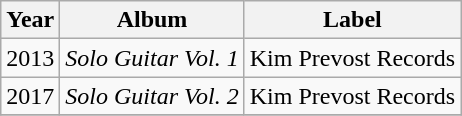<table class="wikitable">
<tr>
<th>Year</th>
<th>Album</th>
<th>Label</th>
</tr>
<tr>
<td>2013</td>
<td><em>Solo Guitar Vol. 1</em></td>
<td>Kim Prevost Records</td>
</tr>
<tr>
<td>2017</td>
<td><em>Solo Guitar Vol. 2</em></td>
<td>Kim Prevost Records</td>
</tr>
<tr>
</tr>
</table>
